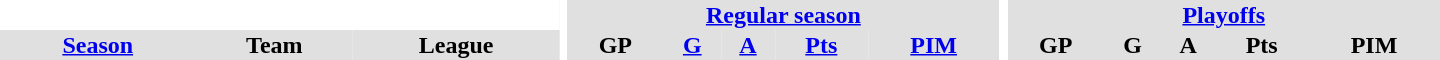<table border="0" cellpadding="1" cellspacing="0" style="text-align:center; width:60em">
<tr bgcolor="#e0e0e0">
<th colspan="3" bgcolor="#ffffff"></th>
<th rowspan="99" bgcolor="#ffffff"></th>
<th colspan="5"><a href='#'>Regular season</a></th>
<th rowspan="99" bgcolor="#ffffff"></th>
<th colspan="5"><a href='#'>Playoffs</a></th>
</tr>
<tr bgcolor="#e0e0e0">
<th><a href='#'>Season</a></th>
<th>Team</th>
<th>League</th>
<th>GP</th>
<th><a href='#'>G</a></th>
<th><a href='#'>A</a></th>
<th><a href='#'>Pts</a></th>
<th><a href='#'>PIM</a></th>
<th>GP</th>
<th>G</th>
<th>A</th>
<th>Pts</th>
<th>PIM</th>
</tr>
</table>
